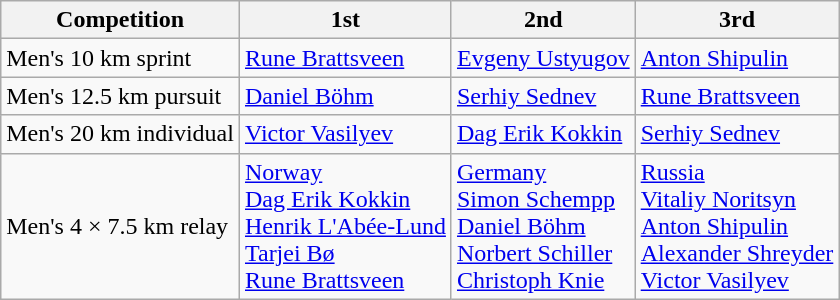<table class="wikitable">
<tr>
<th>Competition</th>
<th>1st</th>
<th>2nd</th>
<th>3rd</th>
</tr>
<tr>
<td>Men's 10 km sprint</td>
<td> <a href='#'>Rune Brattsveen</a></td>
<td> <a href='#'>Evgeny Ustyugov</a></td>
<td> <a href='#'>Anton Shipulin</a></td>
</tr>
<tr>
<td>Men's 12.5 km pursuit</td>
<td> <a href='#'>Daniel Böhm</a></td>
<td> <a href='#'>Serhiy Sednev</a></td>
<td> <a href='#'>Rune Brattsveen</a></td>
</tr>
<tr>
<td>Men's 20 km individual</td>
<td> <a href='#'>Victor Vasilyev</a></td>
<td> <a href='#'>Dag Erik Kokkin</a></td>
<td> <a href='#'>Serhiy Sednev</a></td>
</tr>
<tr>
<td>Men's 4 × 7.5 km relay</td>
<td> <a href='#'>Norway</a><br><a href='#'>Dag Erik Kokkin</a><br><a href='#'>Henrik L'Abée-Lund</a><br><a href='#'>Tarjei Bø</a><br><a href='#'>Rune Brattsveen</a></td>
<td> <a href='#'>Germany</a><br><a href='#'>Simon Schempp</a><br><a href='#'>Daniel Böhm</a><br><a href='#'>Norbert Schiller</a><br><a href='#'>Christoph Knie</a></td>
<td> <a href='#'>Russia</a><br><a href='#'>Vitaliy Noritsyn</a><br><a href='#'>Anton Shipulin</a><br><a href='#'>Alexander Shreyder</a><br><a href='#'>Victor Vasilyev</a></td>
</tr>
</table>
